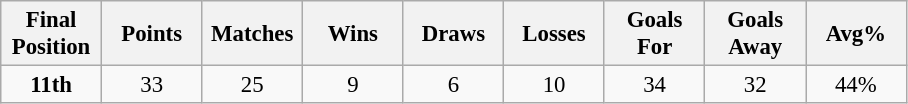<table class="wikitable" style="font-size: 95%; text-align: center;">
<tr>
<th width=60>Final Position</th>
<th width=60>Points</th>
<th width=60>Matches</th>
<th width=60>Wins</th>
<th width=60>Draws</th>
<th width=60>Losses</th>
<th width=60>Goals For</th>
<th width=60>Goals Away</th>
<th width=60>Avg%</th>
</tr>
<tr>
<td><strong>11th</strong></td>
<td>33</td>
<td>25</td>
<td>9</td>
<td>6</td>
<td>10</td>
<td>34</td>
<td>32</td>
<td>44%</td>
</tr>
</table>
